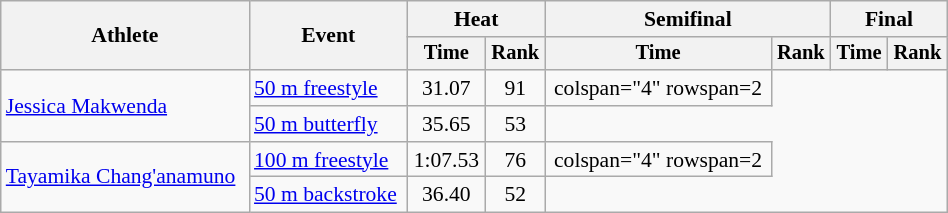<table class="wikitable" style="text-align:center; font-size:90%; width:50%;">
<tr>
<th rowspan="2">Athlete</th>
<th rowspan="2">Event</th>
<th colspan="2">Heat</th>
<th colspan="2">Semifinal</th>
<th colspan="2">Final</th>
</tr>
<tr style="font-size:95%">
<th>Time</th>
<th>Rank</th>
<th>Time</th>
<th>Rank</th>
<th>Time</th>
<th>Rank</th>
</tr>
<tr>
<td align=left rowspan=2><a href='#'>Jessica Makwenda</a></td>
<td align=left><a href='#'>50 m freestyle</a></td>
<td>31.07</td>
<td>91</td>
<td>colspan="4" rowspan=2</td>
</tr>
<tr>
<td align=left><a href='#'>50 m butterfly</a></td>
<td>35.65</td>
<td>53</td>
</tr>
<tr>
<td align=left rowspan=2><a href='#'>Tayamika Chang'anamuno</a></td>
<td align=left><a href='#'>100 m freestyle</a></td>
<td>1:07.53</td>
<td>76</td>
<td>colspan="4" rowspan=2</td>
</tr>
<tr>
<td align=left><a href='#'>50 m backstroke</a></td>
<td>36.40</td>
<td>52</td>
</tr>
</table>
